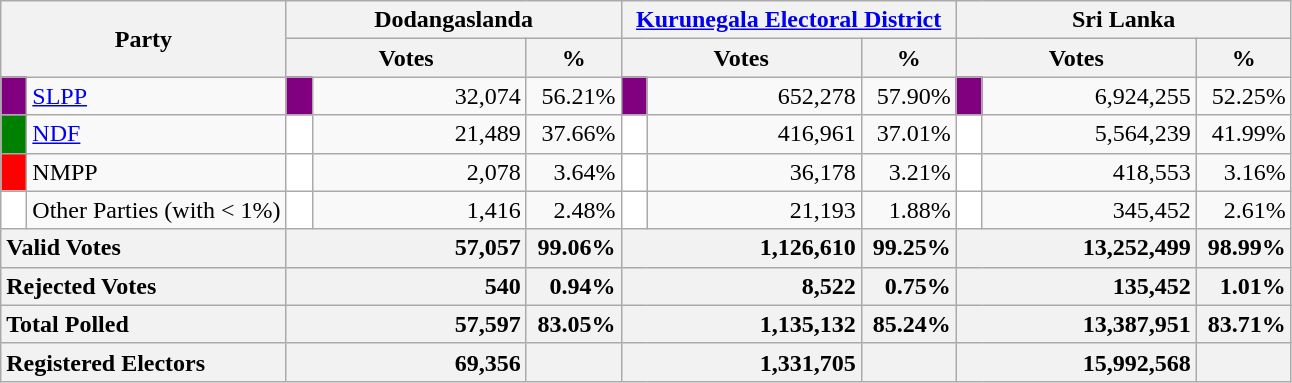<table class="wikitable">
<tr>
<th colspan="2" width="144px"rowspan="2">Party</th>
<th colspan="3" width="216px">Dodangaslanda</th>
<th colspan="3" width="216px"><a href='#'>Kurunegala Electoral District</a></th>
<th colspan="3" width="216px">Sri Lanka</th>
</tr>
<tr>
<th colspan="2" width="144px">Votes</th>
<th>%</th>
<th colspan="2" width="144px">Votes</th>
<th>%</th>
<th colspan="2" width="144px">Votes</th>
<th>%</th>
</tr>
<tr>
<td style="background-color:purple;" width="10px"></td>
<td style="text-align:left;"><a href='#'>SLPP</a></td>
<td style="background-color:purple;" width="10px"></td>
<td style="text-align:right;">32,074</td>
<td style="text-align:right;">56.21%</td>
<td style="background-color:purple;" width="10px"></td>
<td style="text-align:right;">652,278</td>
<td style="text-align:right;">57.90%</td>
<td style="background-color:purple;" width="10px"></td>
<td style="text-align:right;">6,924,255</td>
<td style="text-align:right;">52.25%</td>
</tr>
<tr>
<td style="background-color:green;" width="10px"></td>
<td style="text-align:left;"><a href='#'>NDF</a></td>
<td style="background-color:white;" width="10px"></td>
<td style="text-align:right;">21,489</td>
<td style="text-align:right;">37.66%</td>
<td style="background-color:white;" width="10px"></td>
<td style="text-align:right;">416,961</td>
<td style="text-align:right;">37.01%</td>
<td style="background-color:white;" width="10px"></td>
<td style="text-align:right;">5,564,239</td>
<td style="text-align:right;">41.99%</td>
</tr>
<tr>
<td style="background-color:red;" width="10px"></td>
<td style="text-align:left;">NMPP</td>
<td style="background-color:white;" width="10px"></td>
<td style="text-align:right;">2,078</td>
<td style="text-align:right;">3.64%</td>
<td style="background-color:white;" width="10px"></td>
<td style="text-align:right;">36,178</td>
<td style="text-align:right;">3.21%</td>
<td style="background-color:white;" width="10px"></td>
<td style="text-align:right;">418,553</td>
<td style="text-align:right;">3.16%</td>
</tr>
<tr>
<td style="background-color:white;" width="10px"></td>
<td style="text-align:left;">Other Parties (with < 1%)</td>
<td style="background-color:white;" width="10px"></td>
<td style="text-align:right;">1,416</td>
<td style="text-align:right;">2.48%</td>
<td style="background-color:white;" width="10px"></td>
<td style="text-align:right;">21,193</td>
<td style="text-align:right;">1.88%</td>
<td style="background-color:white;" width="10px"></td>
<td style="text-align:right;">345,452</td>
<td style="text-align:right;">2.61%</td>
</tr>
<tr>
<th colspan="2" width="144px"style="text-align:left;">Valid Votes</th>
<th style="text-align:right;"colspan="2" width="144px">57,057</th>
<th style="text-align:right;">99.06%</th>
<th style="text-align:right;"colspan="2" width="144px">1,126,610</th>
<th style="text-align:right;">99.25%</th>
<th style="text-align:right;"colspan="2" width="144px">13,252,499</th>
<th style="text-align:right;">98.99%</th>
</tr>
<tr>
<th colspan="2" width="144px"style="text-align:left;">Rejected Votes</th>
<th style="text-align:right;"colspan="2" width="144px">540</th>
<th style="text-align:right;">0.94%</th>
<th style="text-align:right;"colspan="2" width="144px">8,522</th>
<th style="text-align:right;">0.75%</th>
<th style="text-align:right;"colspan="2" width="144px">135,452</th>
<th style="text-align:right;">1.01%</th>
</tr>
<tr>
<th colspan="2" width="144px"style="text-align:left;">Total Polled</th>
<th style="text-align:right;"colspan="2" width="144px">57,597</th>
<th style="text-align:right;">83.05%</th>
<th style="text-align:right;"colspan="2" width="144px">1,135,132</th>
<th style="text-align:right;">85.24%</th>
<th style="text-align:right;"colspan="2" width="144px">13,387,951</th>
<th style="text-align:right;">83.71%</th>
</tr>
<tr>
<th colspan="2" width="144px"style="text-align:left;">Registered Electors</th>
<th style="text-align:right;"colspan="2" width="144px">69,356</th>
<th></th>
<th style="text-align:right;"colspan="2" width="144px">1,331,705</th>
<th></th>
<th style="text-align:right;"colspan="2" width="144px">15,992,568</th>
<th></th>
</tr>
</table>
